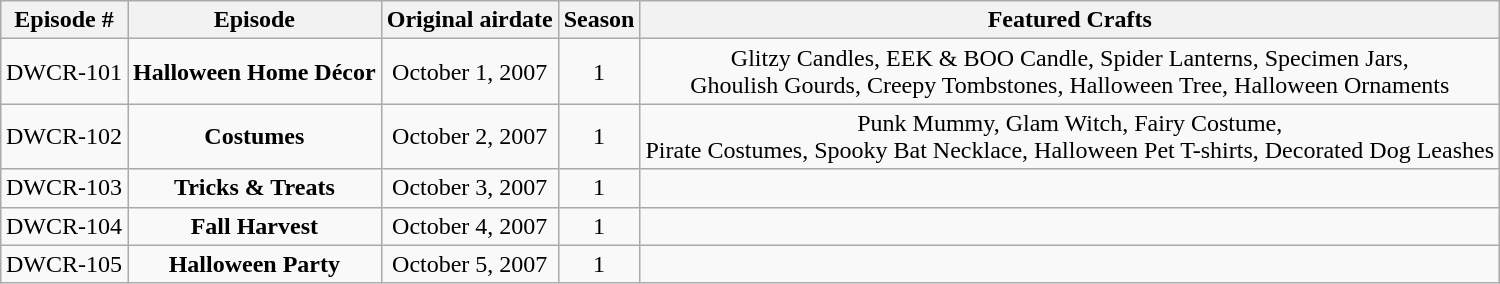<table class="wikitable" style="margin:1em auto; text-align:center;">
<tr>
<th>Episode #</th>
<th>Episode</th>
<th>Original airdate</th>
<th>Season</th>
<th>Featured Crafts</th>
</tr>
<tr>
<td>DWCR-101</td>
<td><strong>Halloween Home Décor</strong></td>
<td>October 1, 2007</td>
<td>1</td>
<td>Glitzy Candles, EEK & BOO Candle, Spider Lanterns, Specimen Jars,<br>Ghoulish Gourds, Creepy Tombstones, Halloween Tree, Halloween Ornaments</td>
</tr>
<tr>
<td>DWCR-102</td>
<td><strong>Costumes</strong></td>
<td>October 2, 2007</td>
<td>1</td>
<td>Punk Mummy, Glam Witch, Fairy Costume,<br>Pirate Costumes, Spooky Bat Necklace, Halloween Pet T-shirts, Decorated Dog Leashes</td>
</tr>
<tr>
<td>DWCR-103</td>
<td><strong>Tricks & Treats</strong></td>
<td>October 3, 2007</td>
<td>1</td>
<td></td>
</tr>
<tr>
<td>DWCR-104</td>
<td><strong>Fall Harvest</strong></td>
<td>October 4, 2007</td>
<td>1</td>
<td></td>
</tr>
<tr>
<td>DWCR-105</td>
<td><strong>Halloween Party</strong></td>
<td>October 5, 2007</td>
<td>1</td>
<td></td>
</tr>
</table>
